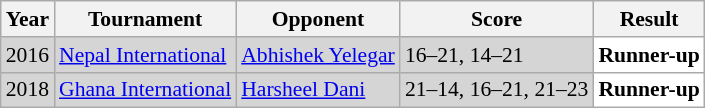<table class="sortable wikitable" style="font-size: 90%;">
<tr>
<th>Year</th>
<th>Tournament</th>
<th>Opponent</th>
<th>Score</th>
<th>Result</th>
</tr>
<tr style="background:#D5D5D5">
<td align="center">2016</td>
<td align="left"><a href='#'>Nepal International</a></td>
<td align="left"> <a href='#'>Abhishek Yelegar</a></td>
<td align="left">16–21, 14–21</td>
<td style="text-align:left; background:white"> <strong>Runner-up</strong></td>
</tr>
<tr style="background:#D5D5D5">
<td align="center">2018</td>
<td align="left"><a href='#'>Ghana International</a></td>
<td align="left"> <a href='#'>Harsheel Dani</a></td>
<td align="left">21–14, 16–21, 21–23</td>
<td style="text-align:left; background:white"> <strong>Runner-up</strong></td>
</tr>
</table>
